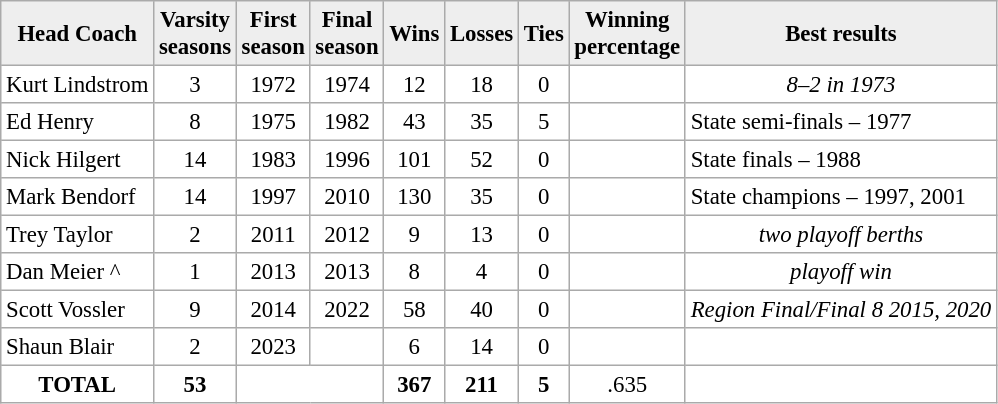<table cellpadding="3" cellspacing="0" border="1" style="font-size: 95%; border: #aaa solid 1px; border-collapse: collapse;">
<tr bgcolor="#eeeeee">
<th>Head Coach</th>
<th>Varsity<br>seasons</th>
<th>First<br>season</th>
<th>Final<br>season</th>
<th>Wins</th>
<th>Losses</th>
<th>Ties</th>
<th>Winning<br>percentage</th>
<th>Best results</th>
</tr>
<tr>
<td align="left">Kurt Lindstrom</td>
<td align="center">3</td>
<td align="center">1972</td>
<td align="center">1974</td>
<td align="center">12</td>
<td align="center">18</td>
<td align="center">0</td>
<td align="center"></td>
<td align=center><em>8–2 in 1973</em></td>
</tr>
<tr>
<td align="left">Ed Henry</td>
<td align="center">8</td>
<td align="center">1975</td>
<td align="center">1982</td>
<td align="center">43</td>
<td align="center">35</td>
<td align="center">5</td>
<td align="center"></td>
<td>State semi-finals – 1977</td>
</tr>
<tr>
<td align="left">Nick Hilgert</td>
<td align="center">14</td>
<td align="center">1983</td>
<td align="center">1996</td>
<td align="center">101</td>
<td align="center">52</td>
<td align="center">0</td>
<td align="center"></td>
<td>State finals – 1988</td>
</tr>
<tr>
<td align="left">Mark Bendorf</td>
<td align="center">14</td>
<td align="center">1997</td>
<td align="center">2010</td>
<td align="center">130</td>
<td align="center">35</td>
<td align="center">0</td>
<td align="center"></td>
<td>State champions – 1997, 2001</td>
</tr>
<tr>
<td align="left">Trey Taylor </td>
<td align="center">2 </td>
<td align="center">2011</td>
<td align="center">2012</td>
<td align="center">9</td>
<td align="center">13</td>
<td align="center">0</td>
<td align="center"></td>
<td align=center><em>two playoff berths</em></td>
</tr>
<tr>
<td align="left">Dan Meier ^</td>
<td align="center">1 </td>
<td align="center">2013</td>
<td align="center">2013</td>
<td align="center">8</td>
<td align="center">4</td>
<td align="center">0</td>
<td align="center"></td>
<td align=center><em>playoff win</em></td>
</tr>
<tr>
<td align="left">Scott Vossler</td>
<td align="center">9 </td>
<td align="center">2014</td>
<td align="center">2022</td>
<td align="center">58</td>
<td align="center">40</td>
<td align="center">0</td>
<td align="center"></td>
<td align=center><em>Region Final/Final 8 2015, 2020</em></td>
</tr>
<tr>
<td align="left">Shaun Blair</td>
<td align="center">2</td>
<td align="center">2023</td>
<td align="center"></td>
<td align="center">6</td>
<td align="center">14</td>
<td align="center">0</td>
<td align="center"></td>
<td align=center></td>
</tr>
<tr>
<td align="center"><strong>TOTAL</strong></td>
<td align="center"><strong>53</strong></td>
<td align="center" colspan=2></td>
<td align="center"><strong>367</strong></td>
<td align="center"><strong>211</strong></td>
<td align="center"><strong>5</strong></td>
<td align="center">.635</td>
<td></td>
</tr>
</table>
